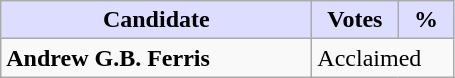<table class="wikitable">
<tr>
<th style="background:#ddf; width:200px;">Candidate</th>
<th style="background:#ddf; width:50px;">Votes</th>
<th style="background:#ddf; width:30px;">%</th>
</tr>
<tr>
<td><strong>Andrew G.B. Ferris</strong></td>
<td colspan="2">Acclaimed</td>
</tr>
</table>
